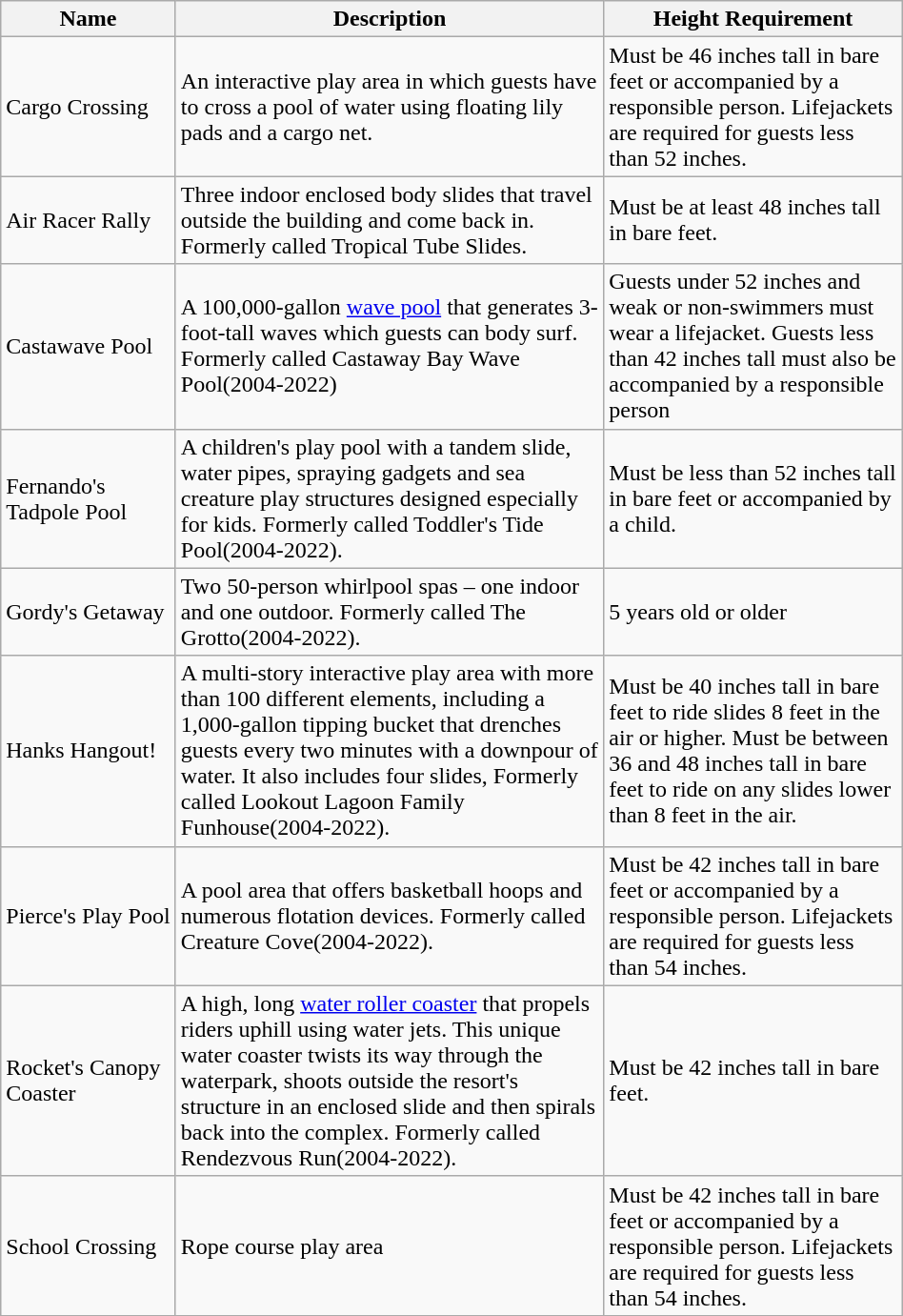<table class="wikitable sortable" style="width: 50%">
<tr>
<th scope="col" width="115">Name</th>
<th>Description</th>
<th>Height Requirement</th>
</tr>
<tr>
<td>Cargo Crossing</td>
<td>An interactive play area in which guests have to cross a pool of water using floating lily pads and a cargo net.</td>
<td>Must be 46 inches tall in bare feet or accompanied by a responsible person. Lifejackets are required for guests less than 52 inches.</td>
</tr>
<tr>
<td>Air Racer Rally</td>
<td>Three indoor enclosed body slides that travel outside the building and come back in. Formerly called Tropical Tube Slides.</td>
<td>Must be at least 48 inches tall in bare feet.</td>
</tr>
<tr>
<td>Castawave Pool</td>
<td>A 100,000-gallon <a href='#'>wave pool</a> that generates 3-foot-tall waves which guests can body surf. Formerly called  Castaway Bay Wave Pool(2004-2022)</td>
<td>Guests under 52 inches and weak or non-swimmers must wear a lifejacket. Guests less than 42 inches tall must also be accompanied by a responsible person</td>
</tr>
<tr>
<td>Fernando's Tadpole Pool</td>
<td>A children's play pool with a tandem slide, water pipes, spraying gadgets and sea creature play structures designed especially for kids. Formerly called Toddler's Tide Pool(2004-2022).</td>
<td>Must be less than 52 inches tall in bare feet or accompanied by a child.</td>
</tr>
<tr>
<td>Gordy's Getaway</td>
<td>Two 50-person whirlpool spas – one indoor and one outdoor. Formerly called The Grotto(2004-2022).</td>
<td>5 years old or older</td>
</tr>
<tr>
<td>Hanks Hangout!</td>
<td>A multi-story interactive play area with more than 100 different elements, including a 1,000-gallon tipping bucket that drenches guests every two minutes with a downpour of water. It also includes four slides, Formerly called Lookout Lagoon Family Funhouse(2004-2022).</td>
<td>Must be 40 inches tall in bare feet to ride slides 8 feet in the air or higher. Must be between 36 and 48 inches tall in bare feet to ride on any slides lower than 8 feet in the air.</td>
</tr>
<tr>
<td>Pierce's Play Pool</td>
<td>A pool area that offers basketball hoops and numerous flotation devices. Formerly called Creature Cove(2004-2022).</td>
<td>Must be 42 inches tall in bare feet or accompanied by a responsible person. Lifejackets are required for guests less than 54 inches.</td>
</tr>
<tr>
<td>Rocket's Canopy Coaster</td>
<td>A  high,  long <a href='#'>water roller coaster</a> that propels riders uphill using water jets. This unique water coaster twists its way through the waterpark, shoots outside the resort's structure in an enclosed slide and then spirals back into the complex. Formerly called Rendezvous Run(2004-2022).</td>
<td>Must be 42 inches tall in bare feet.</td>
</tr>
<tr>
<td>School Crossing</td>
<td>Rope course play area</td>
<td>Must be 42 inches tall in bare feet or accompanied by a responsible person. Lifejackets are required for guests less than 54 inches.</td>
</tr>
<tr>
</tr>
</table>
